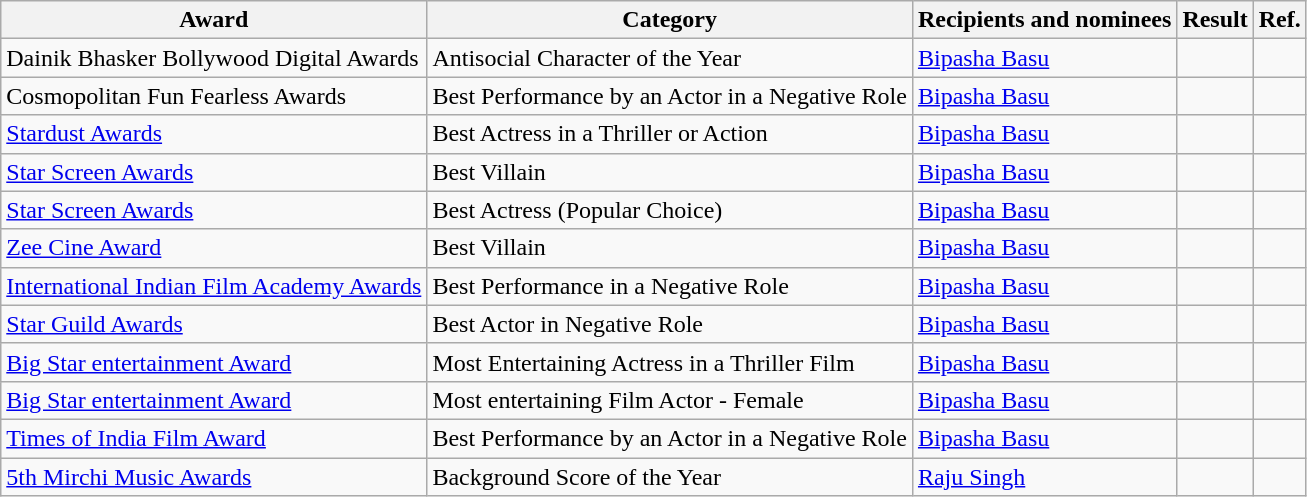<table class="wikitable sortable">
<tr>
<th>Award</th>
<th>Category</th>
<th>Recipients and nominees</th>
<th>Result</th>
<th>Ref.</th>
</tr>
<tr>
<td>Dainik Bhasker Bollywood Digital Awards</td>
<td>Antisocial Character of the Year</td>
<td><a href='#'>Bipasha Basu</a></td>
<td></td>
<td></td>
</tr>
<tr>
<td>Cosmopolitan Fun Fearless Awards</td>
<td>Best Performance by an Actor in a Negative Role</td>
<td><a href='#'>Bipasha Basu</a></td>
<td></td>
<td></td>
</tr>
<tr>
<td><a href='#'>Stardust Awards</a></td>
<td>Best Actress in a Thriller or Action</td>
<td><a href='#'>Bipasha Basu</a></td>
<td></td>
<td></td>
</tr>
<tr>
<td><a href='#'>Star Screen Awards</a></td>
<td>Best Villain</td>
<td><a href='#'>Bipasha Basu</a></td>
<td></td>
<td></td>
</tr>
<tr>
<td><a href='#'>Star Screen Awards</a></td>
<td>Best Actress (Popular Choice)</td>
<td><a href='#'>Bipasha Basu</a></td>
<td></td>
<td></td>
</tr>
<tr>
<td><a href='#'>Zee Cine Award</a></td>
<td>Best Villain</td>
<td><a href='#'>Bipasha Basu</a></td>
<td></td>
<td></td>
</tr>
<tr>
<td><a href='#'>International Indian Film Academy Awards</a></td>
<td>Best Performance in a Negative Role</td>
<td><a href='#'>Bipasha Basu</a></td>
<td></td>
<td></td>
</tr>
<tr>
<td><a href='#'>Star Guild Awards</a></td>
<td>Best Actor in Negative Role</td>
<td><a href='#'>Bipasha Basu</a></td>
<td></td>
<td></td>
</tr>
<tr>
<td><a href='#'>Big Star entertainment Award</a></td>
<td>Most Entertaining Actress in a Thriller Film</td>
<td><a href='#'>Bipasha Basu</a></td>
<td></td>
<td></td>
</tr>
<tr>
<td><a href='#'>Big Star entertainment Award</a></td>
<td>Most entertaining Film Actor - Female</td>
<td><a href='#'>Bipasha Basu</a></td>
<td></td>
<td></td>
</tr>
<tr>
<td><a href='#'>Times of India Film Award</a></td>
<td>Best Performance by an Actor in a Negative Role</td>
<td><a href='#'>Bipasha Basu</a></td>
<td></td>
<td></td>
</tr>
<tr>
<td><a href='#'>5th Mirchi Music Awards</a></td>
<td>Background Score of the Year</td>
<td><a href='#'>Raju Singh</a></td>
<td></td>
<td></td>
</tr>
</table>
